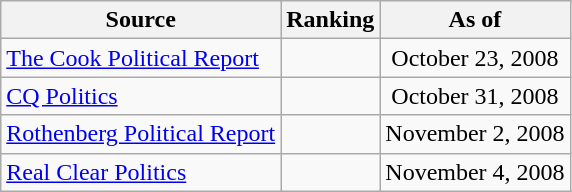<table class="wikitable" style="text-align:center">
<tr>
<th>Source</th>
<th>Ranking</th>
<th>As of</th>
</tr>
<tr>
<td align=left><a href='#'>The Cook Political Report</a></td>
<td></td>
<td>October 23, 2008</td>
</tr>
<tr>
<td align=left><a href='#'>CQ Politics</a></td>
<td></td>
<td>October 31, 2008</td>
</tr>
<tr>
<td align=left><a href='#'>Rothenberg Political Report</a></td>
<td></td>
<td>November 2, 2008</td>
</tr>
<tr>
<td align=left><a href='#'>Real Clear Politics</a></td>
<td></td>
<td>November 4, 2008</td>
</tr>
</table>
